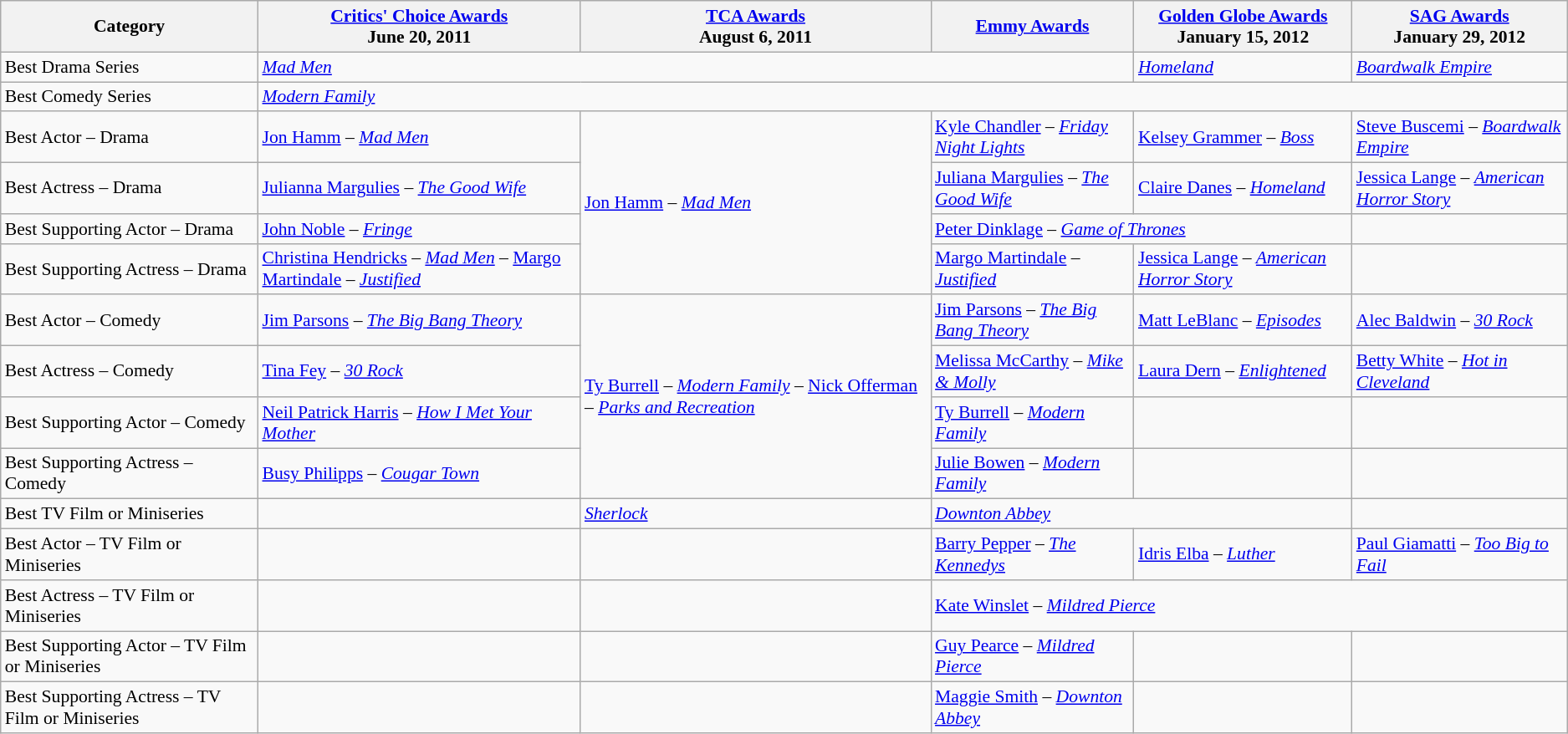<table class="wikitable" style="font-size: 90%;">
<tr>
<th>Category</th>
<th><a href='#'>Critics' Choice Awards</a><br>June 20, 2011</th>
<th><a href='#'>TCA Awards</a><br>August 6, 2011</th>
<th><a href='#'>Emmy Awards</a><br></th>
<th><a href='#'>Golden Globe Awards</a><br>January 15, 2012</th>
<th><a href='#'>SAG Awards</a><br>January 29, 2012</th>
</tr>
<tr>
<td>Best Drama Series</td>
<td colspan="3"><em><a href='#'>Mad Men</a></em></td>
<td><em><a href='#'>Homeland</a></em></td>
<td><em><a href='#'>Boardwalk Empire</a></em></td>
</tr>
<tr>
<td>Best Comedy Series</td>
<td colspan="5"><em><a href='#'>Modern Family</a></em></td>
</tr>
<tr>
<td>Best Actor – Drama</td>
<td><a href='#'>Jon Hamm</a> – <em><a href='#'>Mad Men</a></em></td>
<td rowspan="4"><a href='#'>Jon Hamm</a> – <em><a href='#'>Mad Men</a></em></td>
<td><a href='#'>Kyle Chandler</a> – <em><a href='#'>Friday Night Lights</a></em></td>
<td><a href='#'>Kelsey Grammer</a> – <em><a href='#'>Boss</a></em></td>
<td><a href='#'>Steve Buscemi</a> – <em><a href='#'>Boardwalk Empire</a></em></td>
</tr>
<tr>
<td>Best Actress – Drama</td>
<td><a href='#'>Julianna Margulies</a> – <em><a href='#'>The Good Wife</a></em></td>
<td><a href='#'>Juliana Margulies</a> – <em><a href='#'>The Good Wife</a></em></td>
<td><a href='#'>Claire Danes</a> – <em><a href='#'>Homeland</a></em></td>
<td><a href='#'>Jessica Lange</a> – <em><a href='#'>American Horror Story</a></em></td>
</tr>
<tr>
<td>Best Supporting Actor – Drama</td>
<td><a href='#'>John Noble</a> – <em><a href='#'>Fringe</a></em></td>
<td colspan="2"><a href='#'>Peter Dinklage</a> – <em><a href='#'>Game of Thrones</a></em></td>
<td></td>
</tr>
<tr>
<td>Best Supporting Actress – Drama</td>
<td><a href='#'>Christina Hendricks</a> – <em><a href='#'>Mad Men</a></em> – <a href='#'>Margo Martindale</a> – <em><a href='#'>Justified</a></em></td>
<td><a href='#'>Margo Martindale</a> – <em><a href='#'>Justified</a></em></td>
<td><a href='#'>Jessica Lange</a> – <em><a href='#'>American Horror Story</a></em></td>
<td></td>
</tr>
<tr>
<td>Best Actor – Comedy</td>
<td><a href='#'>Jim Parsons</a> – <em><a href='#'>The Big Bang Theory</a></em></td>
<td rowspan="4"><a href='#'>Ty Burrell</a> – <em><a href='#'>Modern Family</a></em> – <a href='#'>Nick Offerman</a> – <em><a href='#'>Parks and Recreation</a></em></td>
<td><a href='#'>Jim Parsons</a> – <em><a href='#'>The Big Bang Theory</a></em></td>
<td><a href='#'>Matt LeBlanc</a> – <em><a href='#'>Episodes</a></em></td>
<td><a href='#'>Alec Baldwin</a> – <em><a href='#'>30 Rock</a></em></td>
</tr>
<tr>
<td>Best Actress – Comedy</td>
<td><a href='#'>Tina Fey</a> – <em><a href='#'>30 Rock</a></em></td>
<td><a href='#'>Melissa McCarthy</a> – <em><a href='#'>Mike & Molly</a></em></td>
<td><a href='#'>Laura Dern</a> – <em><a href='#'>Enlightened</a></em></td>
<td><a href='#'>Betty White</a> – <em><a href='#'>Hot in Cleveland</a></em></td>
</tr>
<tr>
<td>Best Supporting Actor – Comedy</td>
<td><a href='#'>Neil Patrick Harris</a> – <em><a href='#'>How I Met Your Mother</a></em></td>
<td><a href='#'>Ty Burrell</a> – <em><a href='#'>Modern Family</a></em></td>
<td></td>
<td></td>
</tr>
<tr>
<td>Best Supporting Actress – Comedy</td>
<td><a href='#'>Busy Philipps</a> – <em><a href='#'>Cougar Town</a></em></td>
<td><a href='#'>Julie Bowen</a> – <em><a href='#'>Modern Family</a></em></td>
<td></td>
<td></td>
</tr>
<tr>
<td>Best TV Film or Miniseries</td>
<td></td>
<td><em><a href='#'>Sherlock</a></em></td>
<td colspan="2"><em><a href='#'>Downton Abbey</a></em></td>
<td></td>
</tr>
<tr>
<td>Best Actor – TV Film or Miniseries</td>
<td></td>
<td></td>
<td><a href='#'>Barry Pepper</a> – <em><a href='#'>The Kennedys</a></em></td>
<td><a href='#'>Idris Elba</a> – <em><a href='#'>Luther</a></em></td>
<td><a href='#'>Paul Giamatti</a> – <em><a href='#'>Too Big to Fail</a></em></td>
</tr>
<tr>
<td>Best Actress – TV Film or Miniseries</td>
<td></td>
<td></td>
<td colspan="3"><a href='#'>Kate Winslet</a> – <em><a href='#'>Mildred Pierce</a></em></td>
</tr>
<tr>
<td>Best Supporting Actor – TV Film or Miniseries</td>
<td></td>
<td></td>
<td><a href='#'>Guy Pearce</a> – <em><a href='#'>Mildred Pierce</a></em></td>
<td></td>
<td></td>
</tr>
<tr>
<td>Best Supporting Actress – TV Film or Miniseries</td>
<td></td>
<td></td>
<td><a href='#'>Maggie Smith</a> – <em><a href='#'>Downton Abbey</a></em></td>
<td></td>
<td></td>
</tr>
</table>
